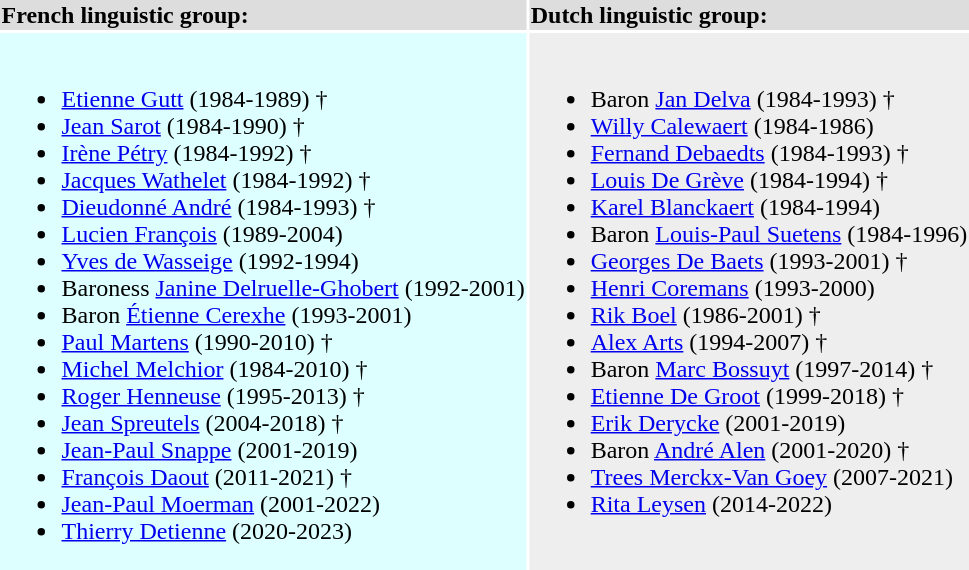<table style="vertical-align:top;">
<tr>
<td style="vertical-align:top;padding-right:40px;background:#dddddd;"><strong>French linguistic group:</strong></td>
<td style="vertical-align:top;padding-right:40px;background:#dddddd"><strong>Dutch linguistic group:</strong></td>
</tr>
<tr>
<td style="vertical-align:top;background:#ddffff;"><br><ul><li><a href='#'>Etienne Gutt</a> (1984-1989) †</li><li><a href='#'>Jean Sarot</a> (1984-1990) †</li><li><a href='#'>Irène Pétry</a> (1984-1992) †</li><li><a href='#'>Jacques Wathelet</a> (1984-1992) †</li><li><a href='#'>Dieudonné André</a> (1984-1993) †</li><li><a href='#'>Lucien François</a> (1989-2004)</li><li><a href='#'>Yves de Wasseige</a> (1992-1994)</li><li>Baroness <a href='#'>Janine Delruelle-Ghobert</a> (1992-2001)</li><li>Baron <a href='#'>Étienne Cerexhe</a> (1993-2001)</li><li><a href='#'>Paul Martens</a> (1990-2010) †</li><li><a href='#'>Michel Melchior</a> (1984-2010) †</li><li><a href='#'>Roger Henneuse</a> (1995-2013) †</li><li><a href='#'>Jean Spreutels</a> (2004-2018) †</li><li><a href='#'>Jean-Paul Snappe</a> (2001-2019)</li><li><a href='#'>François Daout</a> (2011-2021) †</li><li><a href='#'>Jean-Paul Moerman</a> (2001-2022)</li><li><a href='#'>Thierry Detienne</a> (2020-2023)</li></ul></td>
<td style="vertical-align:top;background:#eeeeee"><br><ul><li>Baron <a href='#'>Jan Delva</a> (1984-1993) †</li><li><a href='#'>Willy Calewaert</a> (1984-1986)</li><li><a href='#'>Fernand Debaedts</a> (1984-1993) †</li><li><a href='#'>Louis De Grève</a> (1984-1994) †</li><li><a href='#'>Karel Blanckaert</a> (1984-1994)</li><li>Baron <a href='#'>Louis-Paul Suetens</a> (1984-1996)</li><li><a href='#'>Georges De Baets</a> (1993-2001) †</li><li><a href='#'>Henri Coremans</a> (1993-2000)</li><li><a href='#'>Rik Boel</a> (1986-2001) †</li><li><a href='#'>Alex Arts</a> (1994-2007) †</li><li>Baron <a href='#'>Marc Bossuyt</a> (1997-2014) †</li><li><a href='#'>Etienne De Groot</a> (1999-2018) †</li><li><a href='#'>Erik Derycke</a> (2001-2019)</li><li>Baron <a href='#'>André Alen</a> (2001-2020) †</li><li><a href='#'>Trees Merckx-Van Goey</a> (2007-2021)</li><li><a href='#'>Rita Leysen</a> (2014-2022)</li></ul></td>
</tr>
</table>
